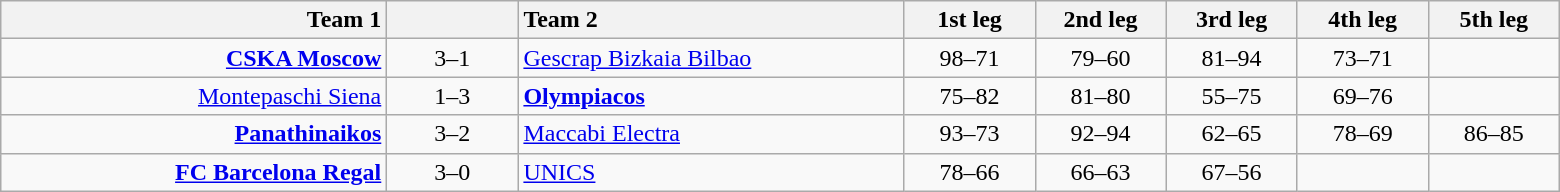<table class=wikitable style="text-align:center">
<tr>
<th width=250 style="text-align:right;">Team 1</th>
<th width=80></th>
<th width=250 style="text-align:left;">Team 2</th>
<th width=80>1st leg</th>
<th width=80>2nd leg</th>
<th width=80>3rd leg</th>
<th width=80>4th leg</th>
<th width=80>5th leg</th>
</tr>
<tr>
<td align=right><strong><a href='#'>CSKA Moscow</a></strong> </td>
<td>3–1</td>
<td align=left> <a href='#'>Gescrap Bizkaia Bilbao</a></td>
<td>98–71</td>
<td>79–60</td>
<td>81–94</td>
<td>73–71</td>
<td></td>
</tr>
<tr>
<td align=right><a href='#'>Montepaschi Siena</a> </td>
<td>1–3</td>
<td align=left> <strong><a href='#'>Olympiacos</a></strong></td>
<td>75–82</td>
<td>81–80</td>
<td>55–75</td>
<td>69–76</td>
<td></td>
</tr>
<tr>
<td align=right><strong><a href='#'>Panathinaikos</a></strong> </td>
<td>3–2</td>
<td align=left> <a href='#'>Maccabi Electra</a></td>
<td>93–73</td>
<td>92–94</td>
<td>62–65</td>
<td>78–69</td>
<td>86–85</td>
</tr>
<tr>
<td align=right><strong><a href='#'>FC Barcelona Regal</a></strong> </td>
<td>3–0</td>
<td align=left> <a href='#'>UNICS</a></td>
<td>78–66</td>
<td>66–63</td>
<td>67–56</td>
<td></td>
<td></td>
</tr>
</table>
